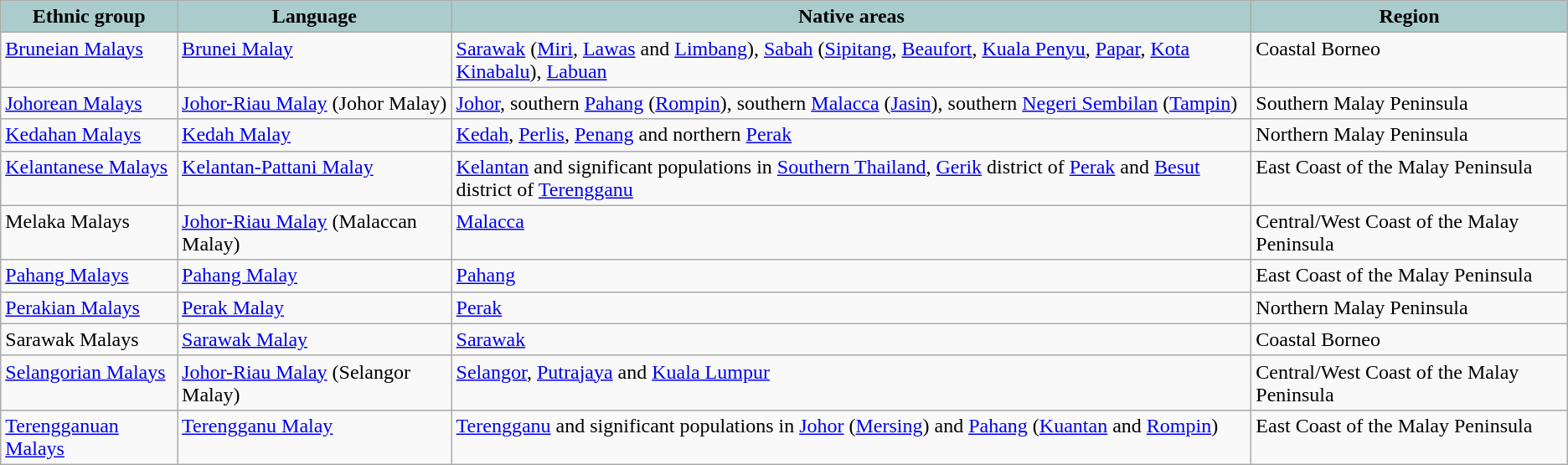<table class="wikitable">
<tr>
<th style="text-align: center; background: #aacccc;">Ethnic group</th>
<th style="text-align: center; background: #aacccc;">Language</th>
<th style="text-align: center; background: #aacccc;">Native areas</th>
<th style="text-align: center; background: #aacccc;">Region</th>
</tr>
<tr valign="top">
<td><a href='#'>Bruneian Malays</a></td>
<td><a href='#'>Brunei Malay</a></td>
<td><a href='#'>Sarawak</a> (<a href='#'>Miri</a>, <a href='#'>Lawas</a> and <a href='#'>Limbang</a>), <a href='#'>Sabah</a> (<a href='#'>Sipitang</a>, <a href='#'>Beaufort</a>, <a href='#'>Kuala Penyu</a>, <a href='#'>Papar</a>, <a href='#'>Kota Kinabalu</a>), <a href='#'>Labuan</a></td>
<td>Coastal Borneo</td>
</tr>
<tr valign="top">
<td><a href='#'>Johorean Malays</a></td>
<td><a href='#'>Johor-Riau Malay</a> (Johor Malay)</td>
<td><a href='#'>Johor</a>, southern <a href='#'>Pahang</a> (<a href='#'>Rompin</a>), southern <a href='#'>Malacca</a> (<a href='#'>Jasin</a>), southern <a href='#'>Negeri Sembilan</a> (<a href='#'>Tampin</a>)</td>
<td>Southern Malay Peninsula</td>
</tr>
<tr valign="top">
<td><a href='#'>Kedahan Malays</a></td>
<td><a href='#'>Kedah Malay</a></td>
<td><a href='#'>Kedah</a>, <a href='#'>Perlis</a>, <a href='#'>Penang</a> and northern <a href='#'>Perak</a></td>
<td>Northern Malay Peninsula</td>
</tr>
<tr valign="top">
<td><a href='#'>Kelantanese Malays</a></td>
<td><a href='#'>Kelantan-Pattani Malay</a></td>
<td><a href='#'>Kelantan</a> and significant populations in <a href='#'>Southern Thailand</a>, <a href='#'>Gerik</a> district of <a href='#'>Perak</a> and <a href='#'>Besut</a> district of <a href='#'>Terengganu</a></td>
<td>East Coast of the Malay Peninsula</td>
</tr>
<tr valign="top">
<td>Melaka Malays</td>
<td><a href='#'>Johor-Riau Malay</a> (Malaccan Malay)</td>
<td><a href='#'>Malacca</a></td>
<td>Central/West Coast of the Malay Peninsula</td>
</tr>
<tr valign="top">
<td><a href='#'>Pahang Malays</a></td>
<td><a href='#'>Pahang Malay</a></td>
<td><a href='#'>Pahang</a></td>
<td>East Coast of the Malay Peninsula</td>
</tr>
<tr valign="top">
<td><a href='#'>Perakian Malays</a></td>
<td><a href='#'>Perak Malay</a></td>
<td><a href='#'>Perak</a></td>
<td>Northern Malay Peninsula</td>
</tr>
<tr valign="top">
<td>Sarawak Malays</td>
<td><a href='#'>Sarawak Malay</a></td>
<td><a href='#'>Sarawak</a></td>
<td>Coastal Borneo</td>
</tr>
<tr valign="top">
<td><a href='#'>Selangorian Malays</a></td>
<td><a href='#'>Johor-Riau Malay</a> (Selangor Malay)</td>
<td><a href='#'>Selangor</a>, <a href='#'>Putrajaya</a> and <a href='#'>Kuala Lumpur</a></td>
<td>Central/West Coast of the Malay Peninsula</td>
</tr>
<tr valign="top">
<td><a href='#'>Terengganuan Malays</a></td>
<td><a href='#'>Terengganu Malay</a></td>
<td><a href='#'>Terengganu</a> and significant populations in <a href='#'>Johor</a> (<a href='#'>Mersing</a>) and <a href='#'>Pahang</a> (<a href='#'>Kuantan</a> and <a href='#'>Rompin</a>)</td>
<td>East Coast of the Malay Peninsula</td>
</tr>
</table>
